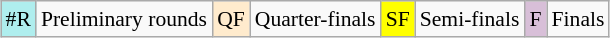<table class="wikitable" style="margin:0.5em auto; font-size:90%; text-align:center">
<tr>
<td bgcolor="#AFEEEE">#R</td>
<td>Preliminary rounds</td>
<td bgcolor="#FFEBCD">QF</td>
<td>Quarter-finals</td>
<td bgcolor="#FFFF00">SF</td>
<td>Semi-finals</td>
<td bgcolor="#D8BFD8">F</td>
<td>Finals</td>
</tr>
</table>
